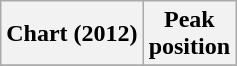<table class="wikitable sortable plainrowheaders">
<tr>
<th>Chart (2012)</th>
<th>Peak<br>position</th>
</tr>
<tr>
</tr>
</table>
